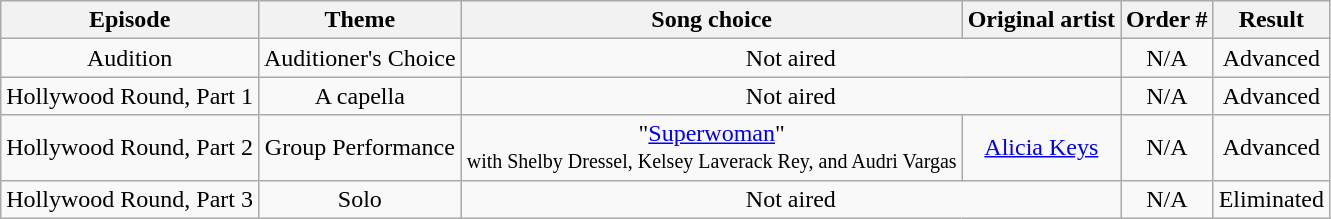<table class="wikitable" style="text-align: center;">
<tr>
<th>Episode</th>
<th>Theme</th>
<th>Song choice</th>
<th>Original artist</th>
<th>Order #</th>
<th>Result</th>
</tr>
<tr>
<td>Audition</td>
<td>Auditioner's Choice</td>
<td colspan=2>Not aired</td>
<td>N/A</td>
<td>Advanced</td>
</tr>
<tr>
<td>Hollywood Round, Part 1</td>
<td>A capella</td>
<td colspan=2>Not aired</td>
<td>N/A</td>
<td>Advanced</td>
</tr>
<tr>
<td>Hollywood Round, Part 2</td>
<td>Group Performance</td>
<td>"<a href='#'>Superwoman</a>"<br> <small>with Shelby Dressel, Kelsey Laverack Rey, and Audri Vargas</small></td>
<td><a href='#'>Alicia Keys</a></td>
<td>N/A</td>
<td>Advanced</td>
</tr>
<tr>
<td>Hollywood Round, Part 3</td>
<td>Solo</td>
<td colspan=2>Not aired</td>
<td>N/A</td>
<td>Eliminated</td>
</tr>
</table>
